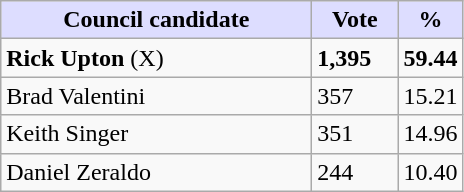<table class="wikitable">
<tr>
<th style="background:#ddf; width:200px;">Council candidate</th>
<th style="background:#ddf; width:50px;">Vote</th>
<th style="background:#ddf; width:30px;">%</th>
</tr>
<tr>
<td><strong>Rick Upton</strong> (X)</td>
<td><strong>1,395</strong></td>
<td><strong>59.44</strong></td>
</tr>
<tr>
<td>Brad Valentini</td>
<td>357</td>
<td>15.21</td>
</tr>
<tr>
<td>Keith Singer</td>
<td>351</td>
<td>14.96</td>
</tr>
<tr>
<td>Daniel Zeraldo</td>
<td>244</td>
<td>10.40</td>
</tr>
</table>
